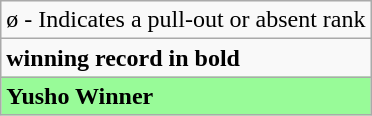<table class="wikitable">
<tr>
<td>ø - Indicates a pull-out or absent rank</td>
</tr>
<tr>
<td><strong>winning record in bold</strong></td>
</tr>
<tr>
<td style="background: PaleGreen;"><strong>Yusho Winner</strong></td>
</tr>
</table>
